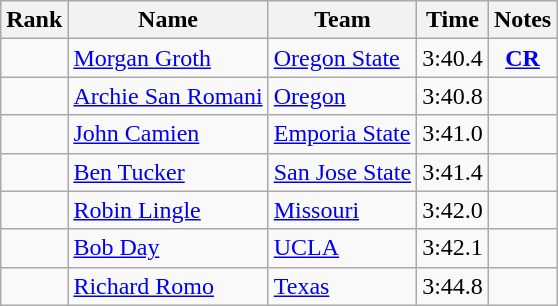<table class="wikitable sortable" style="text-align:center">
<tr>
<th>Rank</th>
<th>Name</th>
<th>Team</th>
<th>Time</th>
<th>Notes</th>
</tr>
<tr>
<td></td>
<td align=left><a href='#'>Morgan Groth</a></td>
<td align=left><a href='#'>Oregon State</a></td>
<td>3:40.4</td>
<td><strong><a href='#'>CR</a></strong></td>
</tr>
<tr>
<td></td>
<td align=left><a href='#'>Archie San Romani</a></td>
<td align=left><a href='#'>Oregon</a></td>
<td>3:40.8</td>
<td></td>
</tr>
<tr>
<td></td>
<td align=left><a href='#'>John Camien</a></td>
<td align="left"><a href='#'>Emporia State</a></td>
<td>3:41.0</td>
<td></td>
</tr>
<tr>
<td></td>
<td align=left><a href='#'>Ben Tucker</a></td>
<td align=left><a href='#'>San Jose State</a></td>
<td>3:41.4</td>
<td></td>
</tr>
<tr>
<td></td>
<td align=left><a href='#'>Robin Lingle</a></td>
<td align="left"><a href='#'>Missouri</a></td>
<td>3:42.0</td>
<td></td>
</tr>
<tr>
<td></td>
<td align=left><a href='#'>Bob Day</a></td>
<td align=left><a href='#'>UCLA</a></td>
<td>3:42.1</td>
<td></td>
</tr>
<tr>
<td></td>
<td align=left><a href='#'>Richard Romo</a></td>
<td align="left"><a href='#'>Texas</a></td>
<td>3:44.8</td>
<td></td>
</tr>
</table>
